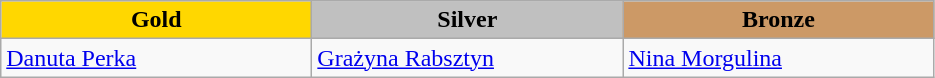<table class="wikitable" style="text-align:left">
<tr align="center">
<td width=200 bgcolor=gold><strong>Gold</strong></td>
<td width=200 bgcolor=silver><strong>Silver</strong></td>
<td width=200 bgcolor=CC9966><strong>Bronze</strong></td>
</tr>
<tr>
<td><a href='#'>Danuta Perka</a><br><em></em></td>
<td><a href='#'>Grażyna Rabsztyn</a><br><em></em></td>
<td><a href='#'>Nina Morgulina</a><br><em></em></td>
</tr>
</table>
